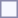<table style="border:1px solid #8888aa; background-color:#f7f8ff; padding:5px; font-size:95%; margin: 0px 12px 12px 0px;">
</table>
